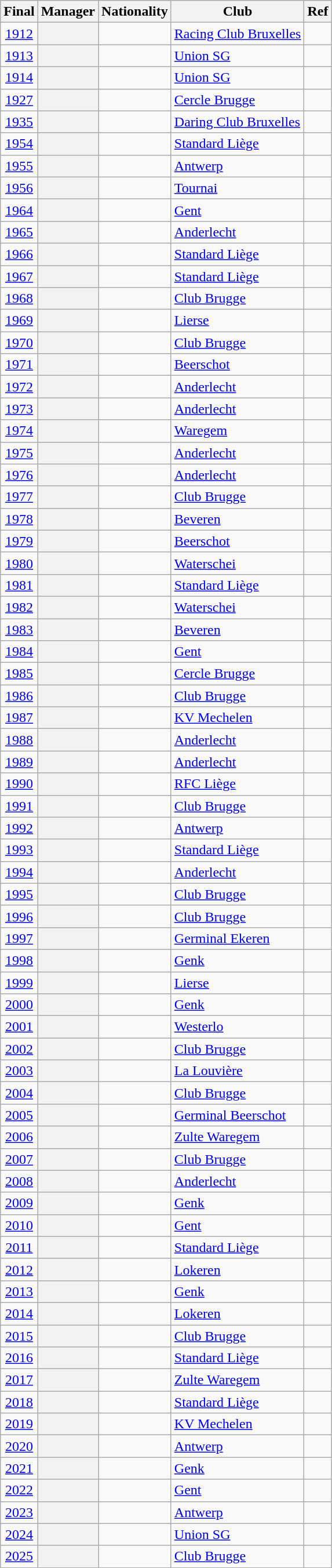<table class="sortable wikitable plainrowheaders">
<tr>
<th scope="col">Final</th>
<th scope="col">Manager</th>
<th scope="col">Nationality</th>
<th scope="col">Club</th>
<th scope="col" class="unsortable">Ref</th>
</tr>
<tr>
<td align=center><a href='#'>1912</a></td>
<th scope="row"></th>
<td></td>
<td><a href='#'>Racing Club Bruxelles</a></td>
<td></td>
</tr>
<tr>
<td align=center><a href='#'>1913</a></td>
<th scope="row"></th>
<td></td>
<td><a href='#'>Union SG</a></td>
<td></td>
</tr>
<tr>
<td align=center><a href='#'>1914</a></td>
<th scope="row"></th>
<td></td>
<td><a href='#'>Union SG</a></td>
<td></td>
</tr>
<tr>
<td align=center><a href='#'>1927</a></td>
<th scope="row"></th>
<td></td>
<td><a href='#'>Cercle Brugge</a></td>
<td></td>
</tr>
<tr>
<td align=center><a href='#'>1935</a></td>
<th scope="row"></th>
<td></td>
<td><a href='#'>Daring Club Bruxelles</a></td>
<td></td>
</tr>
<tr>
<td align=center><a href='#'>1954</a></td>
<th scope="row"></th>
<td></td>
<td><a href='#'>Standard Liège</a></td>
<td></td>
</tr>
<tr>
<td align=center><a href='#'>1955</a></td>
<th scope="row"></th>
<td></td>
<td><a href='#'>Antwerp</a></td>
<td></td>
</tr>
<tr>
<td align=center><a href='#'>1956</a></td>
<th scope="row"></th>
<td></td>
<td><a href='#'>Tournai</a></td>
<td></td>
</tr>
<tr>
<td align=center><a href='#'>1964</a></td>
<th scope="row"></th>
<td></td>
<td><a href='#'>Gent</a></td>
<td></td>
</tr>
<tr>
<td align=center><a href='#'>1965</a></td>
<th scope="row"></th>
<td></td>
<td><a href='#'>Anderlecht</a></td>
<td></td>
</tr>
<tr>
<td align=center><a href='#'>1966</a></td>
<th scope="row"></th>
<td></td>
<td><a href='#'>Standard Liège</a></td>
<td></td>
</tr>
<tr>
<td align=center><a href='#'>1967</a></td>
<th scope="row"></th>
<td></td>
<td><a href='#'>Standard Liège</a></td>
<td></td>
</tr>
<tr>
<td align=center><a href='#'>1968</a></td>
<th scope="row"></th>
<td></td>
<td><a href='#'>Club Brugge</a></td>
<td></td>
</tr>
<tr>
<td align=center><a href='#'>1969</a></td>
<th scope="row"></th>
<td></td>
<td><a href='#'>Lierse</a></td>
<td></td>
</tr>
<tr>
<td align=center><a href='#'>1970</a></td>
<th scope="row"></th>
<td></td>
<td><a href='#'>Club Brugge</a></td>
<td></td>
</tr>
<tr>
<td align=center><a href='#'>1971</a></td>
<th scope="row"></th>
<td></td>
<td><a href='#'>Beerschot</a></td>
<td></td>
</tr>
<tr>
<td align=center><a href='#'>1972</a></td>
<th scope="row"></th>
<td></td>
<td><a href='#'>Anderlecht</a></td>
<td></td>
</tr>
<tr>
<td align=center><a href='#'>1973</a></td>
<th scope="row"></th>
<td></td>
<td><a href='#'>Anderlecht</a></td>
<td></td>
</tr>
<tr>
<td align=center><a href='#'>1974</a></td>
<th scope="row"></th>
<td></td>
<td><a href='#'>Waregem</a></td>
<td></td>
</tr>
<tr>
<td align=center><a href='#'>1975</a></td>
<th scope="row"></th>
<td></td>
<td><a href='#'>Anderlecht</a></td>
<td></td>
</tr>
<tr>
<td align=center><a href='#'>1976</a></td>
<th scope="row"></th>
<td></td>
<td><a href='#'>Anderlecht</a></td>
<td></td>
</tr>
<tr>
<td align=center><a href='#'>1977</a></td>
<th scope="row"></th>
<td></td>
<td><a href='#'>Club Brugge</a></td>
<td></td>
</tr>
<tr>
<td align=center><a href='#'>1978</a></td>
<th scope="row"></th>
<td></td>
<td><a href='#'>Beveren</a></td>
<td></td>
</tr>
<tr>
<td align=center><a href='#'>1979</a></td>
<th scope="row"></th>
<td></td>
<td><a href='#'>Beerschot</a></td>
<td></td>
</tr>
<tr>
<td align=center><a href='#'>1980</a></td>
<th scope="row"></th>
<td></td>
<td><a href='#'>Waterschei</a></td>
<td></td>
</tr>
<tr>
<td align=center><a href='#'>1981</a></td>
<th scope="row"></th>
<td></td>
<td><a href='#'>Standard Liège</a></td>
<td></td>
</tr>
<tr>
<td align=center><a href='#'>1982</a></td>
<th scope="row"></th>
<td></td>
<td><a href='#'>Waterschei</a></td>
<td></td>
</tr>
<tr>
<td align=center><a href='#'>1983</a></td>
<th scope="row"></th>
<td></td>
<td><a href='#'>Beveren</a></td>
<td></td>
</tr>
<tr>
<td align=center><a href='#'>1984</a></td>
<th scope="row"></th>
<td></td>
<td><a href='#'>Gent</a></td>
<td></td>
</tr>
<tr>
<td align=center><a href='#'>1985</a></td>
<th scope="row"></th>
<td></td>
<td><a href='#'>Cercle Brugge</a></td>
<td></td>
</tr>
<tr>
<td align=center><a href='#'>1986</a></td>
<th scope="row"></th>
<td></td>
<td><a href='#'>Club Brugge</a></td>
<td></td>
</tr>
<tr>
<td align=center><a href='#'>1987</a></td>
<th scope="row"></th>
<td></td>
<td><a href='#'>KV Mechelen</a></td>
<td></td>
</tr>
<tr>
<td align=center><a href='#'>1988</a></td>
<th scope="row"></th>
<td></td>
<td><a href='#'>Anderlecht</a></td>
<td></td>
</tr>
<tr>
<td align=center><a href='#'>1989</a></td>
<th scope="row"></th>
<td></td>
<td><a href='#'>Anderlecht</a></td>
<td></td>
</tr>
<tr>
<td align=center><a href='#'>1990</a></td>
<th scope="row"></th>
<td></td>
<td><a href='#'>RFC Liège</a></td>
<td></td>
</tr>
<tr>
<td align=center><a href='#'>1991</a></td>
<th scope="row"></th>
<td></td>
<td><a href='#'>Club Brugge</a></td>
<td></td>
</tr>
<tr>
<td align=center><a href='#'>1992</a></td>
<th scope="row"></th>
<td></td>
<td><a href='#'>Antwerp</a></td>
<td></td>
</tr>
<tr>
<td align=center><a href='#'>1993</a></td>
<th scope="row"></th>
<td></td>
<td><a href='#'>Standard Liège</a></td>
<td></td>
</tr>
<tr>
<td align=center><a href='#'>1994</a></td>
<th scope="row"></th>
<td></td>
<td><a href='#'>Anderlecht</a></td>
<td></td>
</tr>
<tr>
<td align=center><a href='#'>1995</a></td>
<th scope="row"></th>
<td></td>
<td><a href='#'>Club Brugge</a></td>
<td></td>
</tr>
<tr>
<td align=center><a href='#'>1996</a></td>
<th scope="row"></th>
<td></td>
<td><a href='#'>Club Brugge</a></td>
<td></td>
</tr>
<tr>
<td align=center><a href='#'>1997</a></td>
<th scope="row"></th>
<td></td>
<td><a href='#'>Germinal Ekeren</a></td>
<td></td>
</tr>
<tr>
<td align=center><a href='#'>1998</a></td>
<th scope="row"></th>
<td></td>
<td><a href='#'>Genk</a></td>
<td></td>
</tr>
<tr>
<td align=center><a href='#'>1999</a></td>
<th scope="row"></th>
<td></td>
<td><a href='#'>Lierse</a></td>
<td></td>
</tr>
<tr>
<td align=center><a href='#'>2000</a></td>
<th scope="row"></th>
<td></td>
<td><a href='#'>Genk</a></td>
<td></td>
</tr>
<tr>
<td align=center><a href='#'>2001</a></td>
<th scope="row"></th>
<td></td>
<td><a href='#'>Westerlo</a></td>
<td></td>
</tr>
<tr>
<td align=center><a href='#'>2002</a></td>
<th scope="row"></th>
<td></td>
<td><a href='#'>Club Brugge</a></td>
<td></td>
</tr>
<tr>
<td align=center><a href='#'>2003</a></td>
<th scope="row"></th>
<td></td>
<td><a href='#'>La Louvière</a></td>
<td></td>
</tr>
<tr>
<td align=center><a href='#'>2004</a></td>
<th scope="row"></th>
<td></td>
<td><a href='#'>Club Brugge</a></td>
<td></td>
</tr>
<tr>
<td align=center><a href='#'>2005</a></td>
<th scope="row"></th>
<td></td>
<td><a href='#'>Germinal Beerschot</a></td>
<td></td>
</tr>
<tr>
<td align=center><a href='#'>2006</a></td>
<th scope="row"></th>
<td></td>
<td><a href='#'>Zulte Waregem</a></td>
<td></td>
</tr>
<tr>
<td align=center><a href='#'>2007</a></td>
<th scope="row"></th>
<td></td>
<td><a href='#'>Club Brugge</a></td>
<td></td>
</tr>
<tr>
<td align=center><a href='#'>2008</a></td>
<th scope="row"></th>
<td></td>
<td><a href='#'>Anderlecht</a></td>
<td></td>
</tr>
<tr>
<td align=center><a href='#'>2009</a></td>
<th scope="row"></th>
<td></td>
<td><a href='#'>Genk</a></td>
<td></td>
</tr>
<tr>
<td align=center><a href='#'>2010</a></td>
<th scope="row"></th>
<td></td>
<td><a href='#'>Gent</a></td>
<td></td>
</tr>
<tr>
<td align=center><a href='#'>2011</a></td>
<th scope="row"></th>
<td></td>
<td><a href='#'>Standard Liège</a></td>
<td></td>
</tr>
<tr>
<td align=center><a href='#'>2012</a></td>
<th scope="row"></th>
<td></td>
<td><a href='#'>Lokeren</a></td>
<td></td>
</tr>
<tr>
<td align=center><a href='#'>2013</a></td>
<th scope="row"></th>
<td></td>
<td><a href='#'>Genk</a></td>
<td></td>
</tr>
<tr>
<td align=center><a href='#'>2014</a></td>
<th scope="row"></th>
<td></td>
<td><a href='#'>Lokeren</a></td>
<td></td>
</tr>
<tr>
<td align=center><a href='#'>2015</a></td>
<th scope="row"></th>
<td></td>
<td><a href='#'>Club Brugge</a></td>
<td></td>
</tr>
<tr>
<td align=center><a href='#'>2016</a></td>
<th scope="row"></th>
<td></td>
<td><a href='#'>Standard Liège</a></td>
<td></td>
</tr>
<tr>
<td align=center><a href='#'>2017</a></td>
<th scope="row"></th>
<td></td>
<td><a href='#'>Zulte Waregem</a></td>
<td></td>
</tr>
<tr>
<td align=center><a href='#'>2018</a></td>
<th scope="row"></th>
<td></td>
<td><a href='#'>Standard Liège</a></td>
<td></td>
</tr>
<tr>
<td align=center><a href='#'>2019</a></td>
<th scope="row"></th>
<td></td>
<td><a href='#'>KV Mechelen</a></td>
<td></td>
</tr>
<tr>
<td align=center><a href='#'>2020</a></td>
<th scope="row"></th>
<td></td>
<td><a href='#'>Antwerp</a></td>
<td></td>
</tr>
<tr>
<td align=center><a href='#'>2021</a></td>
<th scope="row"></th>
<td></td>
<td><a href='#'>Genk</a></td>
<td></td>
</tr>
<tr>
<td align=center><a href='#'>2022</a></td>
<th scope="row"></th>
<td></td>
<td><a href='#'>Gent</a></td>
<td></td>
</tr>
<tr>
<td align=center><a href='#'>2023</a></td>
<th scope="row"></th>
<td></td>
<td><a href='#'>Antwerp</a></td>
<td></td>
</tr>
<tr>
<td align=center><a href='#'>2024</a></td>
<th scope="row"></th>
<td></td>
<td><a href='#'>Union SG</a></td>
<td></td>
</tr>
<tr>
<td align=center><a href='#'>2025</a></td>
<th scope="row"></th>
<td></td>
<td><a href='#'>Club Brugge</a></td>
<td></td>
</tr>
<tr>
</tr>
</table>
